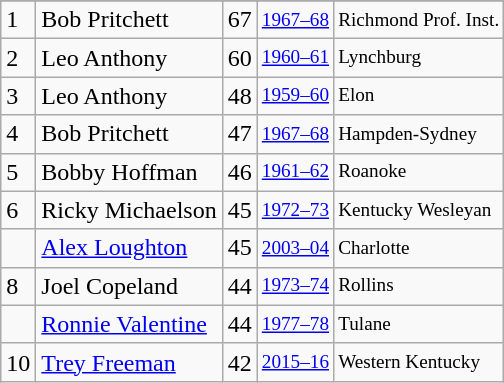<table class="wikitable">
<tr>
</tr>
<tr>
<td>1</td>
<td>Bob Pritchett</td>
<td>67</td>
<td style="font-size:80%;"><a href='#'>1967–68</a></td>
<td style="font-size:80%;">Richmond Prof. Inst.</td>
</tr>
<tr>
<td>2</td>
<td>Leo Anthony</td>
<td>60</td>
<td style="font-size:80%;"><a href='#'>1960–61</a></td>
<td style="font-size:80%;">Lynchburg</td>
</tr>
<tr>
<td>3</td>
<td>Leo Anthony</td>
<td>48</td>
<td style="font-size:80%;"><a href='#'>1959–60</a></td>
<td style="font-size:80%;">Elon</td>
</tr>
<tr>
<td>4</td>
<td>Bob Pritchett</td>
<td>47</td>
<td style="font-size:80%;"><a href='#'>1967–68</a></td>
<td style="font-size:80%;">Hampden-Sydney</td>
</tr>
<tr>
<td>5</td>
<td>Bobby Hoffman</td>
<td>46</td>
<td style="font-size:80%;"><a href='#'>1961–62</a></td>
<td style="font-size:80%;">Roanoke</td>
</tr>
<tr>
<td>6</td>
<td>Ricky Michaelson</td>
<td>45</td>
<td style="font-size:80%;"><a href='#'>1972–73</a></td>
<td style="font-size:80%;">Kentucky Wesleyan</td>
</tr>
<tr>
<td></td>
<td><a href='#'>Alex Loughton</a></td>
<td>45</td>
<td style="font-size:80%;"><a href='#'>2003–04</a></td>
<td style="font-size:80%;">Charlotte</td>
</tr>
<tr>
<td>8</td>
<td>Joel Copeland</td>
<td>44</td>
<td style="font-size:80%;"><a href='#'>1973–74</a></td>
<td style="font-size:80%;">Rollins</td>
</tr>
<tr>
<td></td>
<td><a href='#'>Ronnie Valentine</a></td>
<td>44</td>
<td style="font-size:80%;"><a href='#'>1977–78</a></td>
<td style="font-size:80%;">Tulane</td>
</tr>
<tr>
<td>10</td>
<td><a href='#'>Trey Freeman</a></td>
<td>42</td>
<td style="font-size:80%;"><a href='#'>2015–16</a></td>
<td style="font-size:80%;">Western Kentucky</td>
</tr>
</table>
